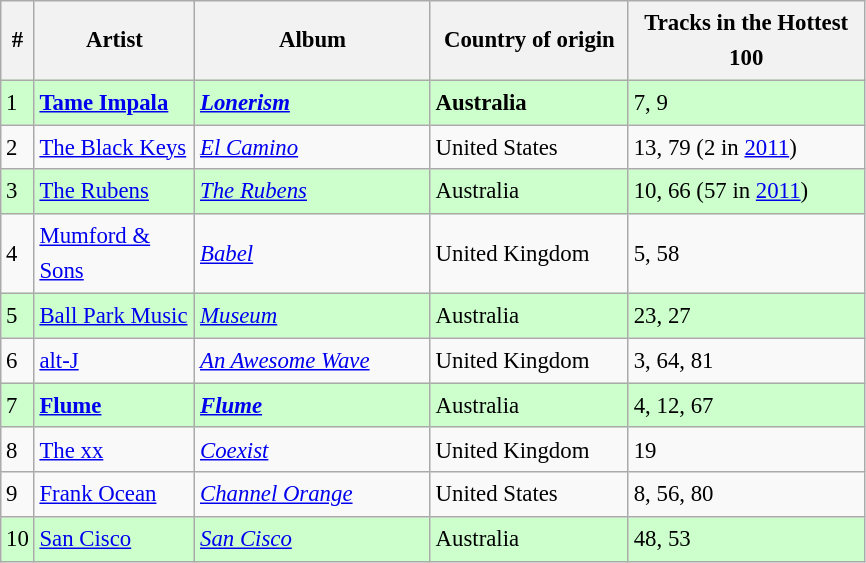<table class="wikitable sortable" style="font-size:0.95em;line-height:1.5em;">
<tr>
<th>#</th>
<th style="width:100px;">Artist</th>
<th style="width:150px;">Album</th>
<th style="width:125px;">Country of origin</th>
<th style="width:150px;">Tracks in the Hottest 100</th>
</tr>
<tr style="background: #ccffcc;">
<td>1</td>
<td><strong><a href='#'>Tame Impala</a></strong></td>
<td><strong><em><a href='#'>Lonerism</a></em></strong></td>
<td><strong>Australia</strong></td>
<td>7, 9</td>
</tr>
<tr>
<td>2</td>
<td><a href='#'>The Black Keys</a></td>
<td><em><a href='#'>El Camino</a></em></td>
<td>United States</td>
<td>13, 79 (2 in <a href='#'>2011</a>)</td>
</tr>
<tr style="background: #ccffcc;">
<td>3</td>
<td><a href='#'>The Rubens</a></td>
<td><em><a href='#'>The Rubens</a></em></td>
<td>Australia</td>
<td>10, 66 (57 in <a href='#'>2011</a>)</td>
</tr>
<tr>
<td>4</td>
<td><a href='#'>Mumford & Sons</a></td>
<td><em><a href='#'>Babel</a></em></td>
<td>United Kingdom</td>
<td>5, 58</td>
</tr>
<tr style="background: #ccffcc;">
<td>5</td>
<td><a href='#'>Ball Park Music</a></td>
<td><em><a href='#'>Museum</a></em></td>
<td>Australia</td>
<td>23, 27</td>
</tr>
<tr>
<td>6</td>
<td><a href='#'>alt-J</a></td>
<td><em><a href='#'>An Awesome Wave</a></em></td>
<td>United Kingdom</td>
<td>3, 64, 81</td>
</tr>
<tr style="background: #ccffcc;">
<td>7</td>
<td><strong><a href='#'>Flume</a></strong></td>
<td><strong><em><a href='#'>Flume</a></em></strong></td>
<td>Australia</td>
<td>4, 12, 67</td>
</tr>
<tr>
<td>8</td>
<td><a href='#'>The xx</a></td>
<td><em><a href='#'>Coexist</a></em></td>
<td>United Kingdom</td>
<td>19</td>
</tr>
<tr>
<td>9</td>
<td><a href='#'>Frank Ocean</a></td>
<td><em><a href='#'>Channel Orange</a></em></td>
<td>United States</td>
<td>8, 56, 80</td>
</tr>
<tr style="background: #ccffcc;">
<td>10</td>
<td><a href='#'>San Cisco</a></td>
<td><em><a href='#'>San Cisco</a></em></td>
<td>Australia</td>
<td>48, 53</td>
</tr>
</table>
